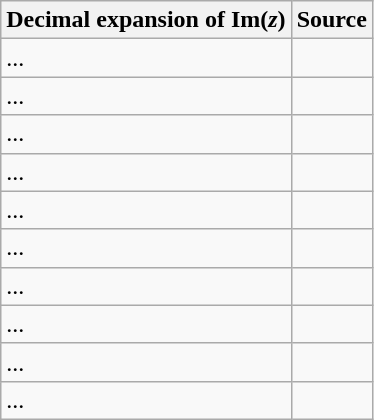<table class="wikitable">
<tr>
<th scope="col">Decimal expansion of Im(<em>z</em>)</th>
<th scope="col">Source</th>
</tr>
<tr>
<td>...</td>
<td></td>
</tr>
<tr>
<td>...</td>
<td></td>
</tr>
<tr>
<td>...</td>
<td></td>
</tr>
<tr>
<td>...</td>
<td></td>
</tr>
<tr>
<td>...</td>
<td></td>
</tr>
<tr>
<td>...</td>
<td></td>
</tr>
<tr>
<td>...</td>
<td></td>
</tr>
<tr>
<td>...</td>
<td></td>
</tr>
<tr>
<td>...</td>
<td></td>
</tr>
<tr>
<td>...</td>
<td></td>
</tr>
</table>
